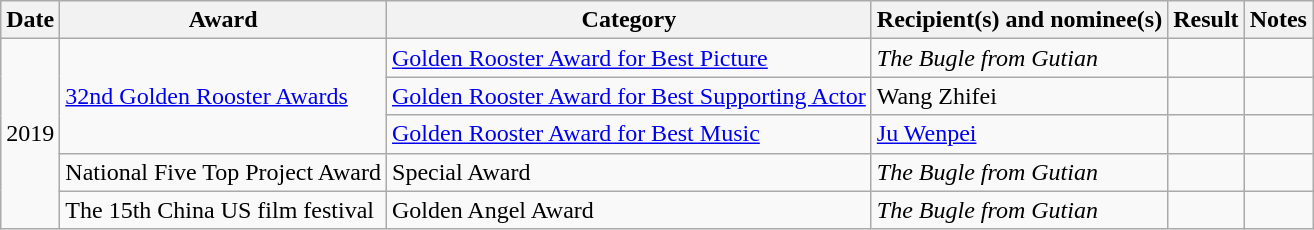<table class="wikitable">
<tr>
<th>Date</th>
<th>Award</th>
<th>Category</th>
<th>Recipient(s) and nominee(s)</th>
<th>Result</th>
<th>Notes</th>
</tr>
<tr>
<td rowspan="5">2019</td>
<td rowspan="3"><a href='#'>32nd Golden Rooster Awards</a></td>
<td><a href='#'>Golden Rooster Award for Best Picture</a></td>
<td><em>The Bugle from Gutian</em></td>
<td></td>
<td></td>
</tr>
<tr>
<td><a href='#'>Golden Rooster Award for Best Supporting Actor</a></td>
<td>Wang Zhifei</td>
<td></td>
<td></td>
</tr>
<tr>
<td><a href='#'>Golden Rooster Award for Best Music</a></td>
<td><a href='#'>Ju Wenpei</a></td>
<td></td>
<td></td>
</tr>
<tr>
<td>National Five Top Project Award</td>
<td>Special Award</td>
<td><em>The Bugle from Gutian</em></td>
<td></td>
<td></td>
</tr>
<tr>
<td>The 15th China US film festival</td>
<td>Golden Angel Award</td>
<td><em>The Bugle from Gutian</em></td>
<td></td>
<td></td>
</tr>
</table>
